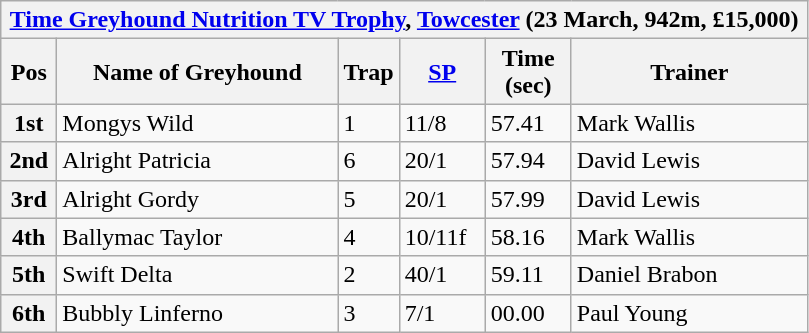<table class="wikitable">
<tr>
<th colspan="6"><a href='#'>Time Greyhound Nutrition TV Trophy</a>, <a href='#'>Towcester</a> (23 March, 942m, £15,000)</th>
</tr>
<tr>
<th width=30>Pos</th>
<th width=180>Name of Greyhound</th>
<th width=30>Trap</th>
<th width=50><a href='#'>SP</a></th>
<th width=50>Time (sec)</th>
<th width=150>Trainer</th>
</tr>
<tr>
<th>1st</th>
<td>Mongys Wild</td>
<td>1</td>
<td>11/8</td>
<td>57.41</td>
<td>Mark Wallis</td>
</tr>
<tr>
<th>2nd</th>
<td>Alright Patricia</td>
<td>6</td>
<td>20/1</td>
<td>57.94</td>
<td>David Lewis</td>
</tr>
<tr>
<th>3rd</th>
<td>Alright Gordy</td>
<td>5</td>
<td>20/1</td>
<td>57.99</td>
<td>David Lewis</td>
</tr>
<tr>
<th>4th</th>
<td>Ballymac Taylor</td>
<td>4</td>
<td>10/11f</td>
<td>58.16</td>
<td>Mark Wallis</td>
</tr>
<tr>
<th>5th</th>
<td>Swift Delta</td>
<td>2</td>
<td>40/1</td>
<td>59.11</td>
<td>Daniel Brabon</td>
</tr>
<tr>
<th>6th</th>
<td>Bubbly Linferno</td>
<td>3</td>
<td>7/1</td>
<td>00.00</td>
<td>Paul Young</td>
</tr>
</table>
